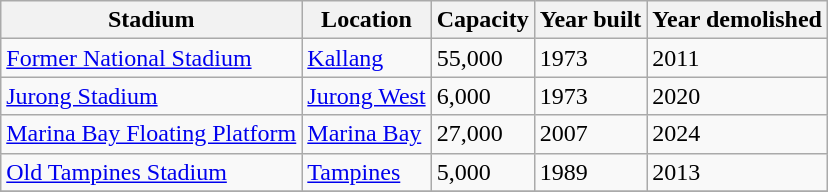<table class="wikitable sortable">
<tr>
<th>Stadium</th>
<th>Location</th>
<th>Capacity</th>
<th>Year built</th>
<th>Year demolished</th>
</tr>
<tr>
<td><a href='#'>Former National Stadium</a></td>
<td><a href='#'>Kallang</a></td>
<td>55,000</td>
<td>1973</td>
<td>2011</td>
</tr>
<tr>
<td><a href='#'>Jurong Stadium</a></td>
<td><a href='#'>Jurong West</a></td>
<td>6,000</td>
<td>1973</td>
<td>2020</td>
</tr>
<tr>
<td><a href='#'>Marina Bay Floating Platform</a></td>
<td><a href='#'>Marina Bay</a></td>
<td>27,000</td>
<td>2007</td>
<td>2024</td>
</tr>
<tr>
<td><a href='#'>Old Tampines Stadium</a></td>
<td><a href='#'>Tampines</a></td>
<td>5,000</td>
<td>1989</td>
<td>2013</td>
</tr>
<tr>
</tr>
</table>
